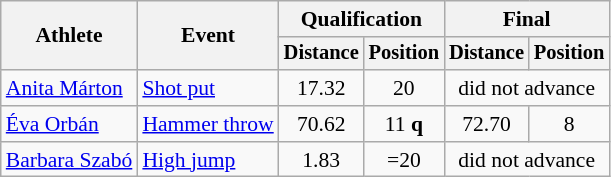<table class=wikitable style="font-size:90%">
<tr>
<th rowspan="2">Athlete</th>
<th rowspan="2">Event</th>
<th colspan="2">Qualification</th>
<th colspan="2">Final</th>
</tr>
<tr style="font-size:95%">
<th>Distance</th>
<th>Position</th>
<th>Distance</th>
<th>Position</th>
</tr>
<tr align=center>
<td align=left><a href='#'>Anita Márton</a></td>
<td align=left><a href='#'>Shot put</a></td>
<td>17.32</td>
<td>20</td>
<td colspan=2>did not advance</td>
</tr>
<tr align=center>
<td align=left><a href='#'>Éva Orbán</a></td>
<td align=left><a href='#'>Hammer throw</a></td>
<td>70.62</td>
<td>11 <strong>q</strong></td>
<td>72.70</td>
<td>8</td>
</tr>
<tr align=center>
<td align=left><a href='#'>Barbara Szabó</a></td>
<td align=left><a href='#'>High jump</a></td>
<td>1.83</td>
<td>=20</td>
<td colspan=2>did not advance</td>
</tr>
</table>
